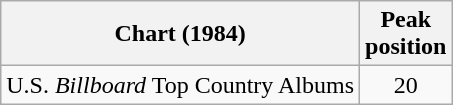<table class="wikitable">
<tr>
<th>Chart (1984)</th>
<th>Peak<br>position</th>
</tr>
<tr>
<td>U.S. <em>Billboard</em> Top Country Albums</td>
<td align="center">20</td>
</tr>
</table>
